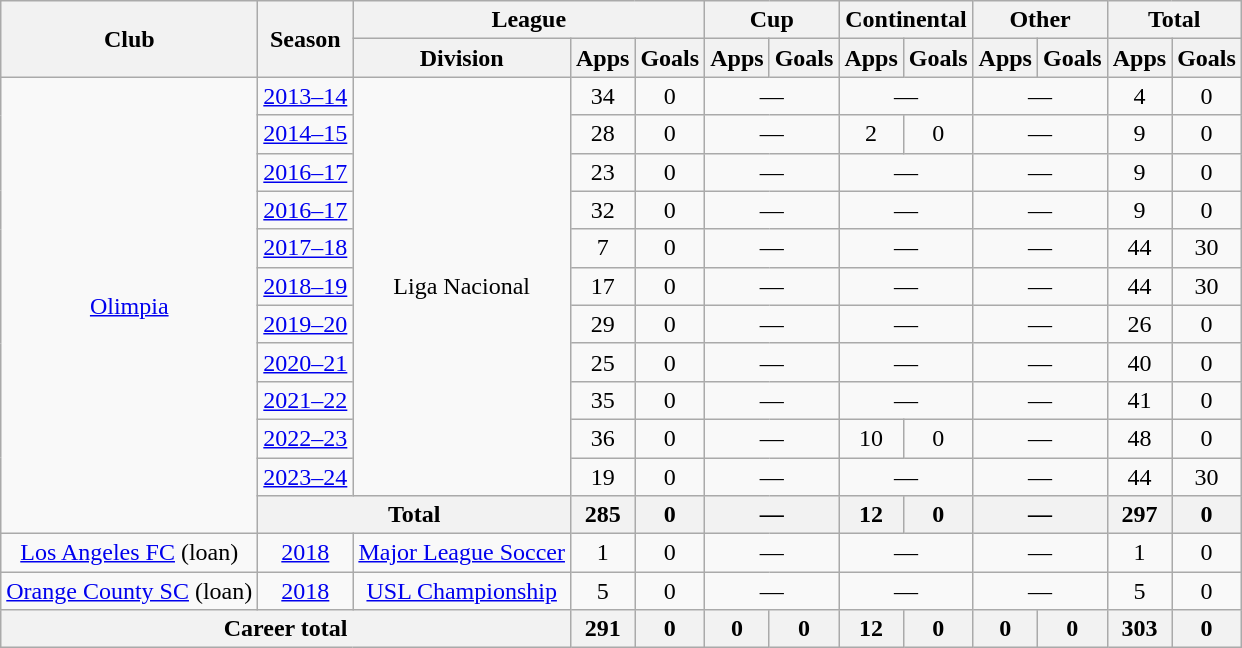<table class="wikitable" style="text-align:center">
<tr>
<th rowspan="2">Club</th>
<th rowspan="2">Season</th>
<th colspan="3">League</th>
<th colspan="2">Cup</th>
<th colspan="2">Continental</th>
<th colspan="2">Other</th>
<th colspan="2">Total</th>
</tr>
<tr>
<th>Division</th>
<th>Apps</th>
<th>Goals</th>
<th>Apps</th>
<th>Goals</th>
<th>Apps</th>
<th>Goals</th>
<th>Apps</th>
<th>Goals</th>
<th>Apps</th>
<th>Goals</th>
</tr>
<tr>
<td rowspan="12"><a href='#'>Olimpia</a></td>
<td><a href='#'>2013–14</a></td>
<td rowspan="11">Liga Nacional</td>
<td>34</td>
<td>0</td>
<td colspan="2">—</td>
<td colspan="2">—</td>
<td colspan="2">—</td>
<td>4</td>
<td>0</td>
</tr>
<tr>
<td><a href='#'>2014–15</a></td>
<td>28</td>
<td>0</td>
<td colspan="2">—</td>
<td>2</td>
<td>0</td>
<td colspan="2">—</td>
<td>9</td>
<td>0</td>
</tr>
<tr>
<td><a href='#'>2016–17</a></td>
<td>23</td>
<td>0</td>
<td colspan="2">—</td>
<td colspan="2">—</td>
<td colspan="2">—</td>
<td>9</td>
<td>0</td>
</tr>
<tr>
<td><a href='#'>2016–17</a></td>
<td>32</td>
<td>0</td>
<td colspan="2">—</td>
<td colspan="2">—</td>
<td colspan="2">—</td>
<td>9</td>
<td>0</td>
</tr>
<tr>
<td><a href='#'>2017–18</a></td>
<td>7</td>
<td>0</td>
<td colspan="2">—</td>
<td colspan="2">—</td>
<td colspan="2">—</td>
<td>44</td>
<td>30</td>
</tr>
<tr>
<td><a href='#'>2018–19</a></td>
<td>17</td>
<td>0</td>
<td colspan="2">—</td>
<td colspan="2">—</td>
<td colspan="2">—</td>
<td>44</td>
<td>30</td>
</tr>
<tr>
<td><a href='#'>2019–20</a></td>
<td>29</td>
<td>0</td>
<td colspan="2">—</td>
<td colspan="2">—</td>
<td colspan="2">—</td>
<td>26</td>
<td>0</td>
</tr>
<tr>
<td><a href='#'>2020–21</a></td>
<td>25</td>
<td>0</td>
<td colspan="2">—</td>
<td colspan="2">—</td>
<td colspan="2">—</td>
<td>40</td>
<td>0</td>
</tr>
<tr>
<td><a href='#'>2021–22</a></td>
<td>35</td>
<td>0</td>
<td colspan="2">—</td>
<td colspan="2">—</td>
<td colspan="2">—</td>
<td>41</td>
<td>0</td>
</tr>
<tr>
<td><a href='#'>2022–23</a></td>
<td>36</td>
<td>0</td>
<td colspan="2">—</td>
<td>10</td>
<td>0</td>
<td colspan="2">—</td>
<td>48</td>
<td>0</td>
</tr>
<tr>
<td><a href='#'>2023–24</a></td>
<td>19</td>
<td>0</td>
<td colspan="2">—</td>
<td colspan="2">—</td>
<td colspan="2">—</td>
<td>44</td>
<td>30</td>
</tr>
<tr>
<th colspan="2">Total</th>
<th>285</th>
<th>0</th>
<th colspan="2">—</th>
<th>12</th>
<th>0</th>
<th colspan="2">—</th>
<th>297</th>
<th>0</th>
</tr>
<tr>
<td><a href='#'>Los Angeles FC</a> (loan)</td>
<td><a href='#'>2018</a></td>
<td><a href='#'>Major League Soccer</a></td>
<td>1</td>
<td>0</td>
<td colspan="2">—</td>
<td colspan="2">—</td>
<td colspan="2">—</td>
<td>1</td>
<td>0</td>
</tr>
<tr>
<td><a href='#'>Orange County SC</a> (loan)</td>
<td><a href='#'>2018</a></td>
<td><a href='#'>USL Championship</a></td>
<td>5</td>
<td>0</td>
<td colspan="2">—</td>
<td colspan="2">—</td>
<td colspan="2">—</td>
<td>5</td>
<td>0</td>
</tr>
<tr>
<th colspan="3">Career total</th>
<th>291</th>
<th>0</th>
<th>0</th>
<th>0</th>
<th>12</th>
<th>0</th>
<th>0</th>
<th>0</th>
<th>303</th>
<th>0</th>
</tr>
</table>
